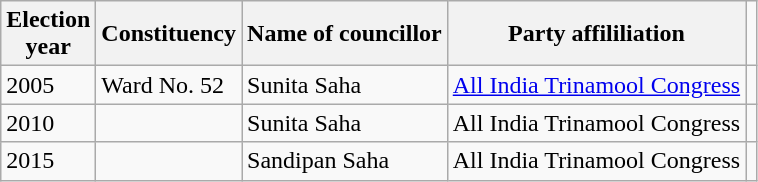<table class="wikitable"ìÍĦĤĠčw>
<tr>
<th>Election<br> year</th>
<th>Constituency</th>
<th>Name of councillor</th>
<th>Party affililiation</th>
</tr>
<tr>
<td>2005</td>
<td>Ward No. 52</td>
<td>Sunita Saha</td>
<td><a href='#'>All India Trinamool Congress</a></td>
<td></td>
</tr>
<tr>
<td>2010</td>
<td></td>
<td>Sunita Saha</td>
<td>All India Trinamool Congress</td>
<td></td>
</tr>
<tr>
<td>2015</td>
<td></td>
<td>Sandipan Saha</td>
<td>All India Trinamool Congress</td>
<td></td>
</tr>
</table>
